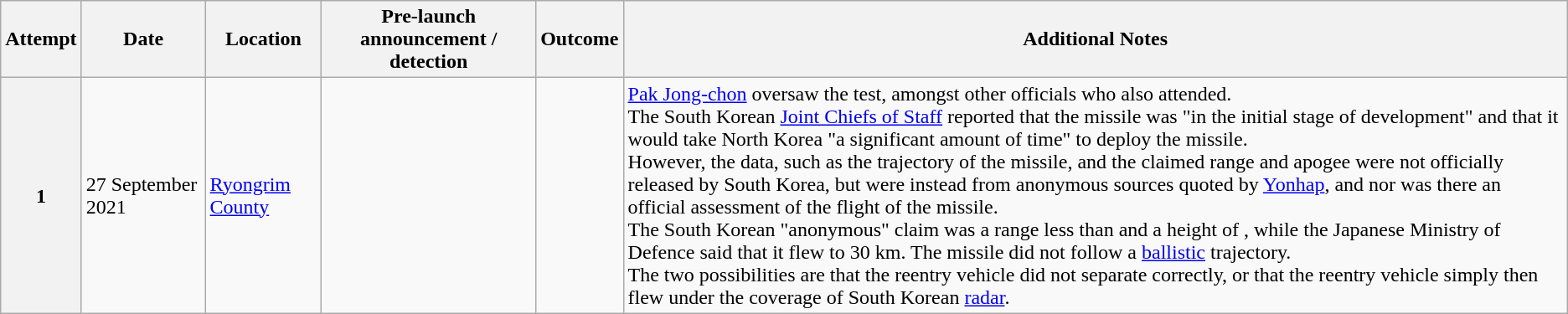<table class="wikitable">
<tr>
<th scope="col">Attempt</th>
<th scope="col">Date</th>
<th scope="col">Location</th>
<th scope="col">Pre-launch announcement / detection</th>
<th scope="col">Outcome</th>
<th scope="col">Additional Notes</th>
</tr>
<tr>
<th scope="row">1</th>
<td>27 September 2021</td>
<td><a href='#'>Ryongrim County</a></td>
<td></td>
<td></td>
<td><a href='#'>Pak Jong-chon</a> oversaw the test, amongst other officials who also attended.<br>The South Korean <a href='#'>Joint Chiefs of Staff</a> reported that the missile was "in the initial stage of development" and that it would take North Korea "a significant amount of time" to deploy the missile.<br>However, the data, such as the trajectory of the missile, and the claimed range and apogee were not officially released by South Korea, but were instead from anonymous sources quoted by <a href='#'>Yonhap</a>, and nor was there an official assessment of the flight of the missile.<br>The South Korean "anonymous" claim was a range less than  and a height of , while the Japanese Ministry of Defence said that it flew to 30 km. The missile did not follow a <a href='#'>ballistic</a> trajectory.<br>The two possibilities are that the reentry vehicle did not separate correctly, or that the reentry vehicle simply then flew under the coverage of South Korean <a href='#'>radar</a>.</td>
</tr>
</table>
